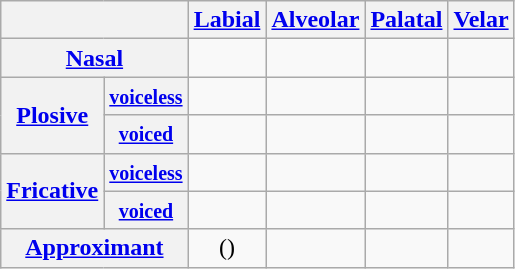<table class="wikitable" style=text-align:center>
<tr>
<th colspan=2></th>
<th><a href='#'>Labial</a></th>
<th><a href='#'>Alveolar</a></th>
<th><a href='#'>Palatal</a></th>
<th><a href='#'>Velar</a></th>
</tr>
<tr>
<th colspan=2><a href='#'>Nasal</a></th>
<td></td>
<td></td>
<td></td>
<td></td>
</tr>
<tr>
<th rowspan=2><a href='#'>Plosive</a></th>
<th><small><a href='#'>voiceless</a></small></th>
<td></td>
<td></td>
<td></td>
<td></td>
</tr>
<tr>
<th><small><a href='#'>voiced</a></small></th>
<td></td>
<td></td>
<td></td>
<td></td>
</tr>
<tr>
<th rowspan=2><a href='#'>Fricative</a></th>
<th><small><a href='#'>voiceless</a></small></th>
<td></td>
<td></td>
<td></td>
<td></td>
</tr>
<tr>
<th><small><a href='#'>voiced</a></small></th>
<td></td>
<td></td>
<td></td>
<td></td>
</tr>
<tr>
<th colspan=2><a href='#'>Approximant</a></th>
<td>()</td>
<td></td>
<td></td>
<td></td>
</tr>
</table>
